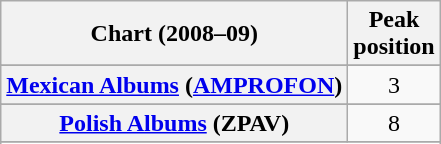<table class="wikitable sortable plainrowheaders" style="text-align:center">
<tr>
<th scope="col">Chart (2008–09)</th>
<th scope="col">Peak<br> position</th>
</tr>
<tr>
</tr>
<tr>
</tr>
<tr>
</tr>
<tr>
</tr>
<tr>
</tr>
<tr>
</tr>
<tr>
</tr>
<tr>
<th scope="row"><a href='#'>Mexican Albums</a> (<a href='#'>AMPROFON</a>)</th>
<td>3</td>
</tr>
<tr>
</tr>
<tr>
</tr>
<tr>
<th scope="row"><a href='#'>Polish Albums</a> (ZPAV)</th>
<td>8</td>
</tr>
<tr>
</tr>
<tr>
</tr>
<tr>
</tr>
<tr>
</tr>
<tr>
</tr>
<tr>
</tr>
<tr>
</tr>
<tr>
</tr>
</table>
